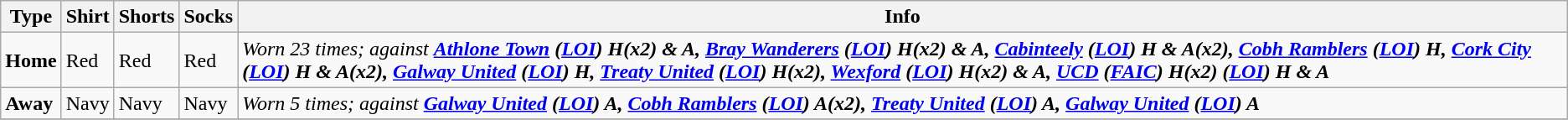<table class="wikitable">
<tr>
<th>Type</th>
<th>Shirt</th>
<th>Shorts</th>
<th>Socks</th>
<th>Info</th>
</tr>
<tr>
<td><span><strong>Home</strong></span></td>
<td>Red</td>
<td>Red</td>
<td>Red</td>
<td><em>Worn 23 times; against</em> <strong><em><a href='#'>Athlone Town</a> (<a href='#'>LOI</a>) H(x2) & A, <a href='#'>Bray Wanderers</a> (<a href='#'>LOI</a>) H(x2) & A, <a href='#'>Cabinteely</a> (<a href='#'>LOI</a>) H & A(x2), <a href='#'>Cobh Ramblers</a> (<a href='#'>LOI</a>) H, <a href='#'>Cork City</a> (<a href='#'>LOI</a>) H & A(x2),  <a href='#'>Galway United</a> (<a href='#'>LOI</a>) H, <a href='#'>Treaty United</a> (<a href='#'>LOI</a>) H(x2), <a href='#'>Wexford</a> (<a href='#'>LOI</a>) H(x2) & A, <a href='#'>UCD</a> (<a href='#'>FAIC</a>) H(x2) (<a href='#'>LOI</a>) H & A</em></strong></td>
</tr>
<tr>
<td><span><strong>Away</strong></span></td>
<td>Navy</td>
<td>Navy</td>
<td>Navy</td>
<td><em>Worn 5 times; against</em> <strong><em><a href='#'>Galway United</a> (<a href='#'>LOI</a>) A, <a href='#'>Cobh Ramblers</a> (<a href='#'>LOI</a>) A(x2), <a href='#'>Treaty United</a> (<a href='#'>LOI</a>) A, <a href='#'>Galway United</a> (<a href='#'>LOI</a>) A</em></strong></td>
</tr>
<tr>
</tr>
</table>
